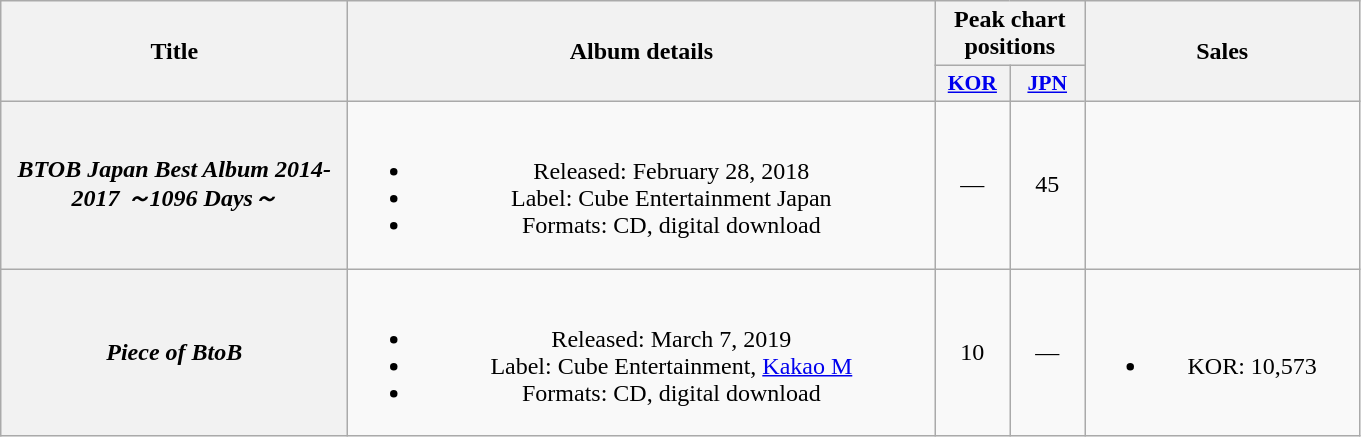<table class="wikitable plainrowheaders" style="text-align:center;">
<tr>
<th scope="col" rowspan="2" style="width:14em;">Title</th>
<th scope="col" rowspan="2" style="width:24em;">Album details</th>
<th colspan="2">Peak chart positions</th>
<th scope="col" rowspan="2" style="width:11em;">Sales</th>
</tr>
<tr>
<th scope="col" style="width:3em;font-size:90%;"><a href='#'>KOR</a><br></th>
<th scope="col" style="width:3em;font-size:90%;"><a href='#'>JPN</a><br></th>
</tr>
<tr>
<th scope="row"><em>BTOB Japan Best Album 2014-2017 ～1096 Days～</em></th>
<td><br><ul><li>Released: February 28, 2018 </li><li>Label: Cube Entertainment Japan</li><li>Formats: CD, digital download</li></ul></td>
<td>—</td>
<td>45</td>
<td></td>
</tr>
<tr>
<th scope="row"><em>Piece of BtoB</em></th>
<td><br><ul><li>Released: March 7, 2019 </li><li>Label: Cube Entertainment, <a href='#'>Kakao M</a></li><li>Formats: CD, digital download</li></ul></td>
<td>10</td>
<td>—</td>
<td><br><ul><li>KOR: 10,573</li></ul></td>
</tr>
</table>
